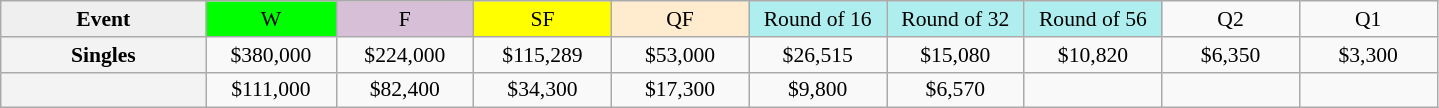<table class=wikitable style=font-size:90%;text-align:center>
<tr>
<td style="width:130px; background:#efefef;"><strong>Event</strong></td>
<td style="width:80px; background:lime;">W</td>
<td style="width:85px; background:thistle;">F</td>
<td style="width:85px; background:#ff0;">SF</td>
<td style="width:85px; background:#ffebcd;">QF</td>
<td style="width:85px; background:#afeeee;">Round of 16</td>
<td style="width:85px; background:#afeeee;">Round of 32</td>
<td style="width:85px; background:#afeeee;">Round of 56</td>
<td style="width:85px;">Q2</td>
<td style="width:85px;">Q1</td>
</tr>
<tr>
<td style="background:#f3f3f3;"><strong>Singles</strong></td>
<td>$380,000</td>
<td>$224,000</td>
<td>$115,289</td>
<td>$53,000</td>
<td>$26,515</td>
<td>$15,080</td>
<td>$10,820</td>
<td>$6,350</td>
<td>$3,300</td>
</tr>
<tr>
<td style="background:#f3f3f3;"><strong></strong></td>
<td>$111,000</td>
<td>$82,400</td>
<td>$34,300</td>
<td>$17,300</td>
<td>$9,800</td>
<td>$6,570</td>
<td></td>
<td></td>
<td></td>
</tr>
</table>
